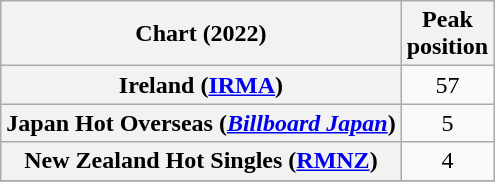<table class="wikitable sortable plainrowheaders" style="text-align:center">
<tr>
<th scope="col">Chart (2022)</th>
<th scope="col">Peak<br>position</th>
</tr>
<tr>
<th scope="row">Ireland (<a href='#'>IRMA</a>)</th>
<td>57</td>
</tr>
<tr>
<th scope="row">Japan Hot Overseas (<em><a href='#'>Billboard Japan</a></em>)</th>
<td>5</td>
</tr>
<tr>
<th scope="row">New Zealand Hot Singles (<a href='#'>RMNZ</a>)</th>
<td>4</td>
</tr>
<tr>
</tr>
<tr>
</tr>
</table>
